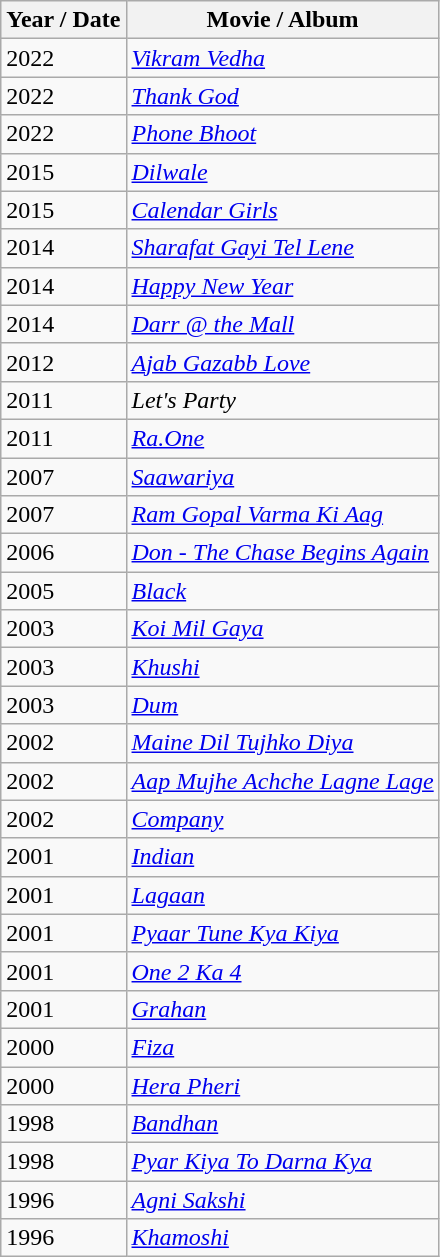<table class="wikitable sortable">
<tr>
<th>Year / Date</th>
<th>Movie / Album</th>
</tr>
<tr>
<td>2022</td>
<td><a href='#'><em>Vikram Vedha</em></a></td>
</tr>
<tr>
<td>2022</td>
<td><a href='#'><em>Thank God</em></a></td>
</tr>
<tr>
<td>2022</td>
<td><a href='#'><em>Phone Bhoot</em></a></td>
</tr>
<tr>
<td>2015</td>
<td><a href='#'><em>Dilwale</em></a></td>
</tr>
<tr>
<td>2015</td>
<td><a href='#'><em>Calendar Girls</em></a></td>
</tr>
<tr>
<td>2014</td>
<td><em><a href='#'>Sharafat Gayi Tel Lene</a></em></td>
</tr>
<tr>
<td>2014</td>
<td><a href='#'><em>Happy New Year</em></a></td>
</tr>
<tr>
<td>2014</td>
<td><em><a href='#'>Darr @ the Mall</a></em></td>
</tr>
<tr>
<td>2012</td>
<td><em><a href='#'>Ajab Gazabb Love</a></em></td>
</tr>
<tr>
<td>2011</td>
<td><em>Let's Party</em></td>
</tr>
<tr>
<td>2011</td>
<td><em><a href='#'>Ra.One</a></em></td>
</tr>
<tr>
<td>2007</td>
<td><em><a href='#'>Saawariya</a></em></td>
</tr>
<tr>
<td>2007</td>
<td><em><a href='#'>Ram Gopal Varma Ki Aag</a></em></td>
</tr>
<tr>
<td>2006</td>
<td><em><a href='#'>Don - The Chase Begins Again</a></em></td>
</tr>
<tr>
<td>2005</td>
<td><a href='#'><em>Black</em></a></td>
</tr>
<tr>
<td>2003</td>
<td><em><a href='#'>Koi Mil Gaya</a></em></td>
</tr>
<tr>
<td>2003</td>
<td><a href='#'><em>Khushi</em></a></td>
</tr>
<tr>
<td>2003</td>
<td><a href='#'><em>Dum</em></a></td>
</tr>
<tr>
<td>2002</td>
<td><em><a href='#'>Maine Dil Tujhko Diya</a></em></td>
</tr>
<tr>
<td>2002</td>
<td><em><a href='#'>Aap Mujhe Achche Lagne Lage</a></em></td>
</tr>
<tr>
<td>2002</td>
<td><a href='#'><em>Company</em></a></td>
</tr>
<tr>
<td>2001</td>
<td><a href='#'><em>Indian</em></a></td>
</tr>
<tr>
<td>2001</td>
<td><a href='#'><em>Lagaan</em></a></td>
</tr>
<tr>
<td>2001</td>
<td><a href='#'><em>Pyaar Tune Kya Kiya</em></a></td>
</tr>
<tr>
<td>2001</td>
<td><em><a href='#'>One 2 Ka 4</a></em></td>
</tr>
<tr>
<td>2001</td>
<td><em><a href='#'>Grahan</a></em></td>
</tr>
<tr>
<td>2000</td>
<td><em><a href='#'>Fiza</a> </em></td>
</tr>
<tr>
<td>2000</td>
<td><a href='#'><em>Hera Pheri</em></a></td>
</tr>
<tr>
<td>1998</td>
<td><a href='#'><em>Bandhan</em></a></td>
</tr>
<tr>
<td>1998</td>
<td><em><a href='#'>Pyar Kiya To Darna Kya</a></em></td>
</tr>
<tr>
<td>1996</td>
<td><em><a href='#'>Agni Sakshi</a></em></td>
</tr>
<tr>
<td>1996</td>
<td><a href='#'><em>Khamoshi</em></a></td>
</tr>
</table>
